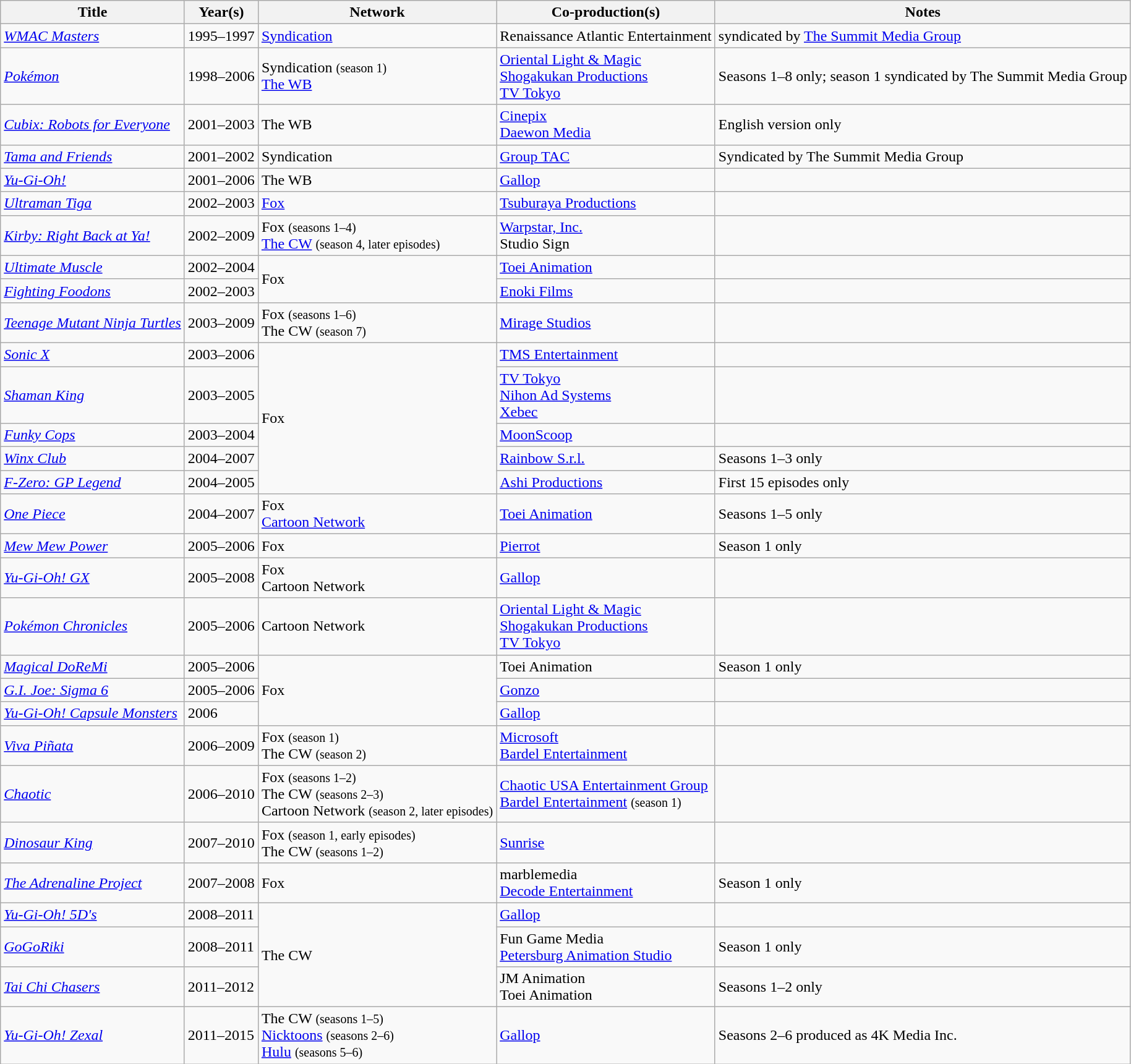<table class="wikitable sortable">
<tr>
<th>Title</th>
<th>Year(s)</th>
<th>Network</th>
<th>Co-production(s)</th>
<th>Notes</th>
</tr>
<tr>
<td><em><a href='#'>WMAC Masters</a></em></td>
<td>1995–1997</td>
<td><a href='#'>Syndication</a></td>
<td>Renaissance Atlantic Entertainment</td>
<td>syndicated by <a href='#'>The Summit Media Group</a></td>
</tr>
<tr>
<td><em><a href='#'>Pokémon</a></em></td>
<td>1998–2006</td>
<td>Syndication <small>(season 1)</small><br><a href='#'>The WB</a></td>
<td><a href='#'>Oriental Light & Magic</a><br><a href='#'>Shogakukan Productions</a><br><a href='#'>TV Tokyo</a></td>
<td>Seasons 1–8 only; season 1 syndicated by The Summit Media Group</td>
</tr>
<tr>
<td><em><a href='#'>Cubix: Robots for Everyone</a></em></td>
<td>2001–2003</td>
<td>The WB</td>
<td><a href='#'>Cinepix</a><br><a href='#'>Daewon Media</a></td>
<td>English version only</td>
</tr>
<tr>
<td><em><a href='#'>Tama and Friends</a></em></td>
<td>2001–2002</td>
<td>Syndication</td>
<td><a href='#'>Group TAC</a></td>
<td>Syndicated by The Summit Media Group</td>
</tr>
<tr>
<td><em><a href='#'>Yu-Gi-Oh!</a></em></td>
<td>2001–2006</td>
<td>The WB</td>
<td><a href='#'>Gallop</a></td>
<td></td>
</tr>
<tr>
<td><em><a href='#'>Ultraman Tiga</a></em></td>
<td>2002–2003</td>
<td><a href='#'>Fox</a></td>
<td><a href='#'>Tsuburaya Productions</a></td>
<td></td>
</tr>
<tr>
<td><em><a href='#'>Kirby: Right Back at Ya!</a></em></td>
<td>2002–2009</td>
<td>Fox <small>(seasons 1–4)</small><br><a href='#'>The CW</a> <small>(season 4, later episodes)</small></td>
<td><a href='#'>Warpstar, Inc.</a><br>Studio Sign</td>
<td></td>
</tr>
<tr>
<td><em><a href='#'>Ultimate Muscle</a></em></td>
<td>2002–2004</td>
<td rowspan=2>Fox</td>
<td><a href='#'>Toei Animation</a></td>
<td></td>
</tr>
<tr>
<td><em><a href='#'>Fighting Foodons</a></em></td>
<td>2002–2003</td>
<td><a href='#'>Enoki Films</a></td>
<td></td>
</tr>
<tr>
<td><em><a href='#'>Teenage Mutant Ninja Turtles</a></em></td>
<td>2003–2009</td>
<td>Fox <small>(seasons 1–6)</small><br>The CW <small>(season 7)</small></td>
<td><a href='#'>Mirage Studios</a></td>
<td></td>
</tr>
<tr>
<td><em><a href='#'>Sonic X</a></em></td>
<td>2003–2006</td>
<td rowspan=5>Fox</td>
<td><a href='#'>TMS Entertainment</a></td>
<td></td>
</tr>
<tr>
<td><em><a href='#'>Shaman King</a></em></td>
<td>2003–2005</td>
<td><a href='#'>TV Tokyo</a><br><a href='#'>Nihon Ad Systems</a><br><a href='#'>Xebec</a></td>
<td></td>
</tr>
<tr>
<td><em><a href='#'>Funky Cops</a></em></td>
<td>2003–2004</td>
<td><a href='#'>MoonScoop</a></td>
<td></td>
</tr>
<tr>
<td><em><a href='#'>Winx Club</a></em></td>
<td>2004–2007</td>
<td><a href='#'>Rainbow S.r.l.</a></td>
<td>Seasons 1–3 only</td>
</tr>
<tr>
<td><em><a href='#'>F-Zero: GP Legend</a></em></td>
<td>2004–2005</td>
<td><a href='#'>Ashi Productions</a></td>
<td>First 15 episodes only</td>
</tr>
<tr>
<td><em><a href='#'>One Piece</a></em></td>
<td>2004–2007</td>
<td>Fox<br><a href='#'>Cartoon Network</a></td>
<td><a href='#'>Toei Animation</a></td>
<td>Seasons 1–5 only</td>
</tr>
<tr>
<td><em><a href='#'>Mew Mew Power</a></em></td>
<td>2005–2006</td>
<td>Fox</td>
<td><a href='#'>Pierrot</a></td>
<td>Season 1 only</td>
</tr>
<tr>
<td><em><a href='#'>Yu-Gi-Oh! GX</a></em></td>
<td>2005–2008</td>
<td>Fox<br>Cartoon Network</td>
<td><a href='#'>Gallop</a></td>
<td></td>
</tr>
<tr>
<td><em><a href='#'>Pokémon Chronicles</a></em></td>
<td>2005–2006</td>
<td>Cartoon Network</td>
<td><a href='#'>Oriental Light & Magic</a><br><a href='#'>Shogakukan Productions</a><br><a href='#'>TV Tokyo</a></td>
<td></td>
</tr>
<tr>
<td><em><a href='#'>Magical DoReMi</a></em></td>
<td>2005–2006</td>
<td rowspan=3>Fox</td>
<td>Toei Animation</td>
<td>Season 1 only</td>
</tr>
<tr>
<td><em><a href='#'>G.I. Joe: Sigma 6</a></em></td>
<td>2005–2006</td>
<td><a href='#'>Gonzo</a></td>
<td></td>
</tr>
<tr>
<td><em><a href='#'>Yu-Gi-Oh! Capsule Monsters</a></em></td>
<td>2006</td>
<td><a href='#'>Gallop</a></td>
<td></td>
</tr>
<tr>
<td><em><a href='#'>Viva Piñata</a></em></td>
<td>2006–2009</td>
<td>Fox <small>(season 1)</small><br>The CW <small>(season 2)</small></td>
<td><a href='#'>Microsoft</a><br><a href='#'>Bardel Entertainment</a></td>
<td></td>
</tr>
<tr>
<td><em><a href='#'>Chaotic</a></em></td>
<td>2006–2010</td>
<td>Fox <small>(seasons 1–2)</small><br>The CW <small>(seasons 2–3)</small><br>Cartoon Network <small>(season 2, later episodes)</small></td>
<td><a href='#'>Chaotic USA Entertainment Group</a><br><a href='#'>Bardel Entertainment</a> <small>(season 1)</small></td>
<td></td>
</tr>
<tr>
<td><em><a href='#'>Dinosaur King</a></em></td>
<td>2007–2010</td>
<td>Fox <small>(season 1, early episodes)</small><br>The CW <small>(seasons 1–2)</small></td>
<td><a href='#'>Sunrise</a></td>
<td></td>
</tr>
<tr>
<td><em><a href='#'>The Adrenaline Project</a></em></td>
<td>2007–2008</td>
<td>Fox</td>
<td>marblemedia<br><a href='#'>Decode Entertainment</a></td>
<td>Season 1 only</td>
</tr>
<tr>
<td><em><a href='#'>Yu-Gi-Oh! 5D's</a></em></td>
<td>2008–2011</td>
<td rowspan=3>The CW</td>
<td><a href='#'>Gallop</a></td>
<td></td>
</tr>
<tr>
<td><em><a href='#'>GoGoRiki</a></em></td>
<td>2008–2011</td>
<td>Fun Game Media<br><a href='#'>Petersburg Animation Studio</a></td>
<td>Season 1 only</td>
</tr>
<tr>
<td><em><a href='#'>Tai Chi Chasers</a></em></td>
<td>2011–2012</td>
<td>JM Animation<br>Toei Animation</td>
<td>Seasons 1–2 only</td>
</tr>
<tr>
<td><em><a href='#'>Yu-Gi-Oh! Zexal</a></em></td>
<td>2011–2015</td>
<td>The CW <small>(seasons 1–5)</small><br><a href='#'>Nicktoons</a> <small>(seasons 2–6)</small><br><a href='#'>Hulu</a> <small>(seasons 5–6)</small></td>
<td><a href='#'>Gallop</a></td>
<td>Seasons 2–6 produced as 4K Media Inc.</td>
</tr>
</table>
